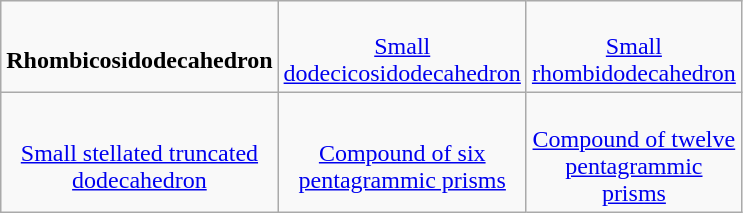<table class="wikitable" style="width:400px; vertical-align:top; text-align:center;">
<tr>
<td><br><strong>Rhombicosidodecahedron</strong></td>
<td><br><a href='#'>Small dodecicosidodecahedron</a></td>
<td><br><a href='#'>Small rhombidodecahedron</a></td>
</tr>
<tr>
<td><br><a href='#'>Small stellated truncated dodecahedron</a></td>
<td><br><a href='#'>Compound of six pentagrammic prisms</a></td>
<td><br><a href='#'>Compound of twelve pentagrammic prisms</a></td>
</tr>
</table>
